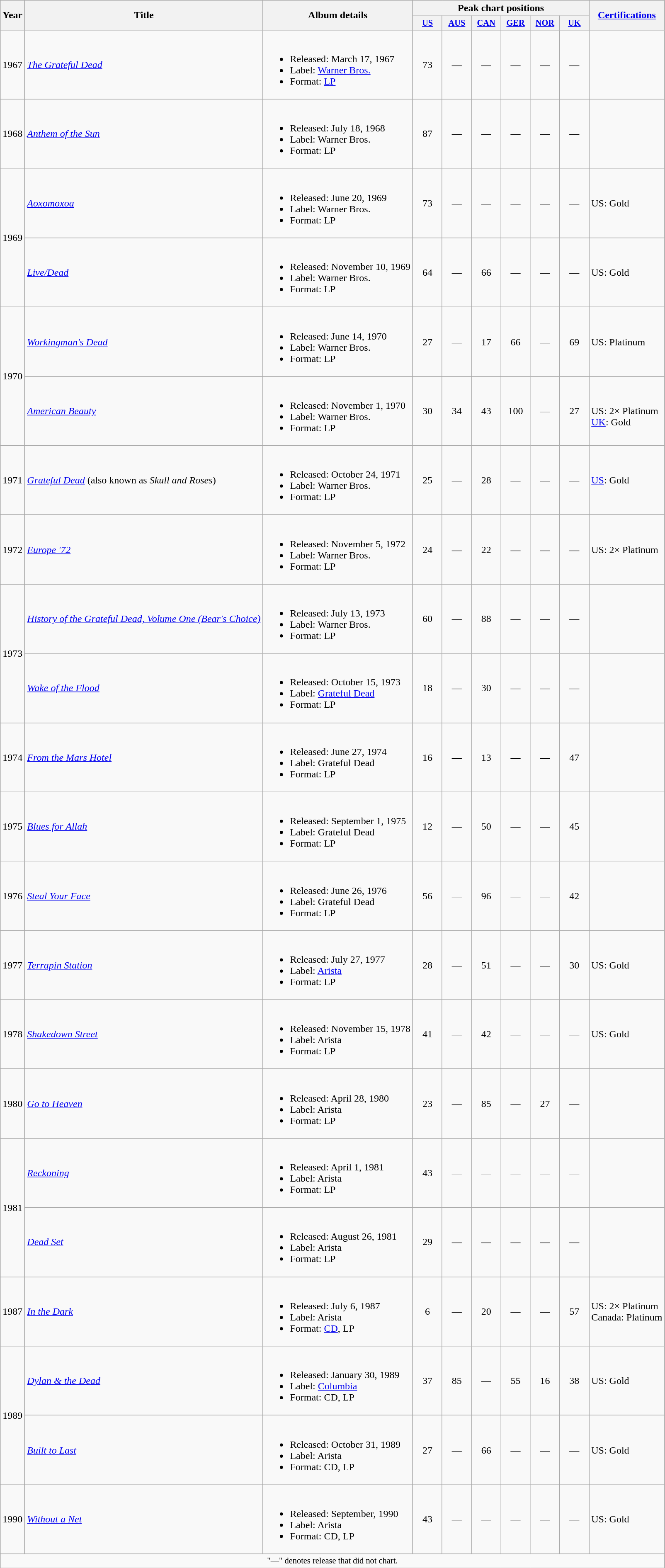<table class="wikitable">
<tr>
<th scope="col" rowspan="2">Year</th>
<th scope="col" rowspan="2">Title</th>
<th scope="col" rowspan="2">Album details</th>
<th scope="col" colspan="6">Peak chart positions</th>
<th scope="col" rowspan="2"><a href='#'>Certifications</a></th>
</tr>
<tr>
<th scope="col" style="width:3em;font-size:85%"><a href='#'>US</a><br></th>
<th scope="col" style="width:3em;font-size:85%"><a href='#'>AUS</a><br></th>
<th scope="col" style="width:3em;font-size:85%"><a href='#'>CAN</a><br></th>
<th scope="col" style="width:3em;font-size:85%"><a href='#'>GER</a><br></th>
<th scope="col" style="width:3em;font-size:85%"><a href='#'>NOR</a><br></th>
<th scope="col" style="width:3em;font-size:85%"><a href='#'>UK</a><br></th>
</tr>
<tr>
<td>1967</td>
<td><em><a href='#'>The Grateful Dead</a></em></td>
<td><br><ul><li>Released: March 17, 1967</li><li>Label: <a href='#'>Warner Bros.</a></li><li>Format: <a href='#'>LP</a></li></ul></td>
<td style="text-align:center;">73</td>
<td style="text-align:center;">—</td>
<td style="text-align:center;">—</td>
<td style="text-align:center;">—</td>
<td style="text-align:center;">—</td>
<td style="text-align:center;">—</td>
<td></td>
</tr>
<tr>
<td>1968</td>
<td><em><a href='#'>Anthem of the Sun</a></em></td>
<td><br><ul><li>Released: July 18, 1968</li><li>Label: Warner Bros.</li><li>Format: LP</li></ul></td>
<td style="text-align:center;">87</td>
<td style="text-align:center;">—</td>
<td style="text-align:center;">—</td>
<td style="text-align:center;">—</td>
<td style="text-align:center;">—</td>
<td style="text-align:center;">—</td>
<td></td>
</tr>
<tr>
<td rowspan="2">1969</td>
<td><em><a href='#'>Aoxomoxoa</a></em></td>
<td><br><ul><li>Released: June 20, 1969</li><li>Label: Warner Bros.</li><li>Format: LP</li></ul></td>
<td style="text-align:center;">73</td>
<td style="text-align:center;">—</td>
<td style="text-align:center;">—</td>
<td style="text-align:center;">—</td>
<td style="text-align:center;">—</td>
<td style="text-align:center;">—</td>
<td>US: Gold</td>
</tr>
<tr>
<td><em><a href='#'>Live/Dead</a></em></td>
<td><br><ul><li>Released: November 10, 1969</li><li>Label: Warner Bros.</li><li>Format: LP</li></ul></td>
<td style="text-align:center;">64</td>
<td style="text-align:center;">—</td>
<td style="text-align:center;">66</td>
<td style="text-align:center;">—</td>
<td style="text-align:center;">—</td>
<td style="text-align:center;">—</td>
<td>US: Gold</td>
</tr>
<tr>
<td rowspan="2">1970</td>
<td><em><a href='#'>Workingman's Dead</a></em></td>
<td><br><ul><li>Released: June 14, 1970</li><li>Label: Warner Bros.</li><li>Format: LP</li></ul></td>
<td style="text-align:center;">27</td>
<td style="text-align:center;">—</td>
<td style="text-align:center;">17</td>
<td style="text-align:center;">66</td>
<td style="text-align:center;">—</td>
<td style="text-align:center;">69</td>
<td>US: Platinum</td>
</tr>
<tr>
<td><em><a href='#'>American Beauty</a></em></td>
<td><br><ul><li>Released: November 1, 1970</li><li>Label: Warner Bros.</li><li>Format: LP</li></ul></td>
<td style="text-align:center;">30</td>
<td style="text-align:center;">34</td>
<td style="text-align:center;">43</td>
<td style="text-align:center;">100</td>
<td style="text-align:center;">—</td>
<td style="text-align:center;">27</td>
<td><br>US: 2× Platinum<br>
<a href='#'>UK</a>: Gold</td>
</tr>
<tr>
<td>1971</td>
<td><em><a href='#'>Grateful Dead</a></em> (also known as <em>Skull and Roses</em>)</td>
<td><br><ul><li>Released: October 24, 1971</li><li>Label: Warner Bros.</li><li>Format: LP</li></ul></td>
<td style="text-align:center;">25</td>
<td style="text-align:center;">—</td>
<td style="text-align:center;">28</td>
<td style="text-align:center;">—</td>
<td style="text-align:center;">—</td>
<td style="text-align:center;">—</td>
<td><a href='#'>US</a>: Gold</td>
</tr>
<tr>
<td>1972</td>
<td><em><a href='#'>Europe '72</a></em></td>
<td><br><ul><li>Released: November 5, 1972</li><li>Label: Warner Bros.</li><li>Format: LP</li></ul></td>
<td style="text-align:center;">24</td>
<td style="text-align:center;">—</td>
<td style="text-align:center;">22</td>
<td style="text-align:center;">—</td>
<td style="text-align:center;">—</td>
<td style="text-align:center;">—</td>
<td>US: 2× Platinum</td>
</tr>
<tr>
<td rowspan="2">1973</td>
<td><em><a href='#'>History of the Grateful Dead, Volume One (Bear's Choice)</a></em></td>
<td><br><ul><li>Released: July 13, 1973</li><li>Label: Warner Bros.</li><li>Format: LP</li></ul></td>
<td style="text-align:center;">60</td>
<td style="text-align:center;">—</td>
<td style="text-align:center;">88</td>
<td style="text-align:center;">—</td>
<td style="text-align:center;">—</td>
<td style="text-align:center;">—</td>
<td></td>
</tr>
<tr>
<td><em><a href='#'>Wake of the Flood</a></em></td>
<td><br><ul><li>Released: October 15, 1973</li><li>Label: <a href='#'>Grateful Dead</a></li><li>Format: LP</li></ul></td>
<td style="text-align:center;">18</td>
<td style="text-align:center;">—</td>
<td style="text-align:center;">30</td>
<td style="text-align:center;">—</td>
<td style="text-align:center;">—</td>
<td style="text-align:center;">—</td>
<td></td>
</tr>
<tr>
<td>1974</td>
<td><em><a href='#'>From the Mars Hotel</a></em></td>
<td><br><ul><li>Released: June 27, 1974</li><li>Label: Grateful Dead</li><li>Format: LP</li></ul></td>
<td style="text-align:center;">16</td>
<td style="text-align:center;">—</td>
<td style="text-align:center;">13</td>
<td style="text-align:center;">—</td>
<td style="text-align:center;">—</td>
<td style="text-align:center;">47</td>
<td></td>
</tr>
<tr>
<td>1975</td>
<td><em><a href='#'>Blues for Allah</a></em></td>
<td><br><ul><li>Released: September 1, 1975</li><li>Label: Grateful Dead</li><li>Format: LP</li></ul></td>
<td style="text-align:center;">12</td>
<td style="text-align:center;">—</td>
<td style="text-align:center;">50</td>
<td style="text-align:center;">—</td>
<td style="text-align:center;">—</td>
<td style="text-align:center;">45</td>
<td></td>
</tr>
<tr>
<td>1976</td>
<td><em><a href='#'>Steal Your Face</a></em></td>
<td><br><ul><li>Released: June 26, 1976</li><li>Label: Grateful Dead</li><li>Format: LP</li></ul></td>
<td style="text-align:center;">56</td>
<td style="text-align:center;">—</td>
<td style="text-align:center;">96</td>
<td style="text-align:center;">—</td>
<td style="text-align:center;">—</td>
<td style="text-align:center;">42</td>
<td></td>
</tr>
<tr>
<td>1977</td>
<td><em><a href='#'>Terrapin Station</a></em></td>
<td><br><ul><li>Released: July 27, 1977</li><li>Label: <a href='#'>Arista</a></li><li>Format: LP</li></ul></td>
<td style="text-align:center;">28</td>
<td style="text-align:center;">—</td>
<td style="text-align:center;">51</td>
<td style="text-align:center;">—</td>
<td style="text-align:center;">—</td>
<td style="text-align:center;">30</td>
<td>US: Gold</td>
</tr>
<tr>
<td>1978</td>
<td><em><a href='#'>Shakedown Street</a></em></td>
<td><br><ul><li>Released: November 15, 1978</li><li>Label: Arista</li><li>Format: LP</li></ul></td>
<td style="text-align:center;">41</td>
<td style="text-align:center;">—</td>
<td style="text-align:center;">42</td>
<td style="text-align:center;">—</td>
<td style="text-align:center;">—</td>
<td style="text-align:center;">—</td>
<td>US: Gold</td>
</tr>
<tr>
<td>1980</td>
<td><em><a href='#'>Go to Heaven</a></em></td>
<td><br><ul><li>Released: April 28, 1980</li><li>Label: Arista</li><li>Format: LP</li></ul></td>
<td style="text-align:center;">23</td>
<td style="text-align:center;">—</td>
<td style="text-align:center;">85</td>
<td style="text-align:center;">—</td>
<td style="text-align:center;">27</td>
<td style="text-align:center;">—</td>
<td></td>
</tr>
<tr>
<td rowspan="2">1981</td>
<td><em><a href='#'>Reckoning</a></em></td>
<td><br><ul><li>Released: April 1, 1981</li><li>Label: Arista</li><li>Format: LP</li></ul></td>
<td style="text-align:center;">43</td>
<td style="text-align:center;">—</td>
<td style="text-align:center;">—</td>
<td style="text-align:center;">—</td>
<td style="text-align:center;">—</td>
<td style="text-align:center;">—</td>
<td></td>
</tr>
<tr>
<td><em><a href='#'>Dead Set</a></em></td>
<td><br><ul><li>Released: August 26, 1981</li><li>Label: Arista</li><li>Format: LP</li></ul></td>
<td style="text-align:center;">29</td>
<td style="text-align:center;">—</td>
<td style="text-align:center;">—</td>
<td style="text-align:center;">—</td>
<td style="text-align:center;">—</td>
<td style="text-align:center;">—</td>
<td></td>
</tr>
<tr>
<td>1987</td>
<td><em><a href='#'>In the Dark</a></em></td>
<td><br><ul><li>Released: July 6, 1987</li><li>Label: Arista</li><li>Format: <a href='#'>CD</a>, LP</li></ul></td>
<td style="text-align:center;">6</td>
<td style="text-align:center;">—</td>
<td style="text-align:center;">20</td>
<td style="text-align:center;">—</td>
<td style="text-align:center;">—</td>
<td style="text-align:center;">57</td>
<td>US: 2× Platinum<br>Canada: Platinum</td>
</tr>
<tr>
<td rowspan="2">1989</td>
<td><em><a href='#'>Dylan & the Dead</a></em></td>
<td><br><ul><li>Released: January 30, 1989</li><li>Label: <a href='#'>Columbia</a></li><li>Format: CD, LP</li></ul></td>
<td style="text-align:center;">37</td>
<td style="text-align:center;">85</td>
<td style="text-align:center;">—</td>
<td style="text-align:center;">55</td>
<td style="text-align:center;">16</td>
<td style="text-align:center;">38</td>
<td>US: Gold</td>
</tr>
<tr>
<td><em><a href='#'>Built to Last</a></em></td>
<td><br><ul><li>Released: October 31, 1989</li><li>Label: Arista</li><li>Format: CD, LP</li></ul></td>
<td style="text-align:center;">27</td>
<td style="text-align:center;">—</td>
<td style="text-align:center;">66</td>
<td style="text-align:center;">—</td>
<td style="text-align:center;">—</td>
<td style="text-align:center;">—</td>
<td>US: Gold</td>
</tr>
<tr>
<td>1990</td>
<td><em><a href='#'>Without a Net</a></em></td>
<td><br><ul><li>Released: September, 1990</li><li>Label: Arista</li><li>Format: CD, LP</li></ul></td>
<td style="text-align:center;">43</td>
<td style="text-align:center;">—</td>
<td style="text-align:center;">—</td>
<td style="text-align:center;">—</td>
<td style="text-align:center;">—</td>
<td style="text-align:center;">—</td>
<td>US: Gold</td>
</tr>
<tr>
<td colspan="27" style="text-align:center; font-size:85%">"—" denotes release that did not chart.</td>
</tr>
</table>
